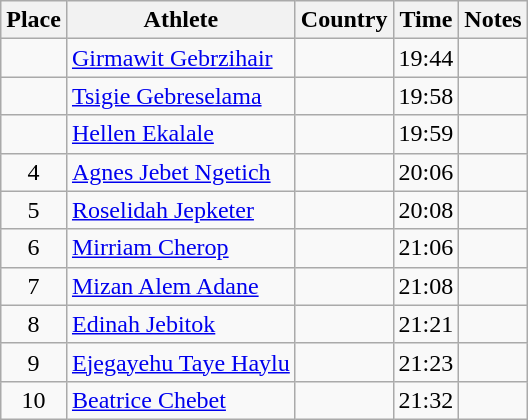<table class="wikitable sortable" style="text-align:center">
<tr>
<th>Place</th>
<th>Athlete</th>
<th>Country</th>
<th>Time</th>
<th>Notes</th>
</tr>
<tr>
<td></td>
<td align="left"><a href='#'>Girmawit Gebrzihair</a></td>
<td align=left></td>
<td>19:44</td>
<td></td>
</tr>
<tr>
<td></td>
<td align="left"><a href='#'>Tsigie Gebreselama</a></td>
<td align=left></td>
<td>19:58</td>
<td></td>
</tr>
<tr>
<td></td>
<td align="left"><a href='#'>Hellen Ekalale</a></td>
<td align=left></td>
<td>19:59</td>
<td></td>
</tr>
<tr>
<td>4</td>
<td align="left"><a href='#'>Agnes Jebet Ngetich</a></td>
<td align=left></td>
<td>20:06</td>
<td></td>
</tr>
<tr>
<td>5</td>
<td align="left"><a href='#'>Roselidah Jepketer</a></td>
<td align=left></td>
<td>20:08</td>
<td></td>
</tr>
<tr>
<td>6</td>
<td align="left"><a href='#'>Mirriam Cherop</a></td>
<td align=left></td>
<td>21:06</td>
<td></td>
</tr>
<tr>
<td>7</td>
<td align="left"><a href='#'>Mizan Alem Adane</a></td>
<td align=left></td>
<td>21:08</td>
<td></td>
</tr>
<tr>
<td>8</td>
<td align="left"><a href='#'>Edinah Jebitok</a></td>
<td align=left></td>
<td>21:21</td>
<td></td>
</tr>
<tr>
<td>9</td>
<td align="left"><a href='#'>Ejegayehu Taye Haylu</a></td>
<td align=left></td>
<td>21:23</td>
<td></td>
</tr>
<tr>
<td>10</td>
<td align="left"><a href='#'>Beatrice Chebet</a></td>
<td align=left></td>
<td>21:32</td>
<td></td>
</tr>
</table>
